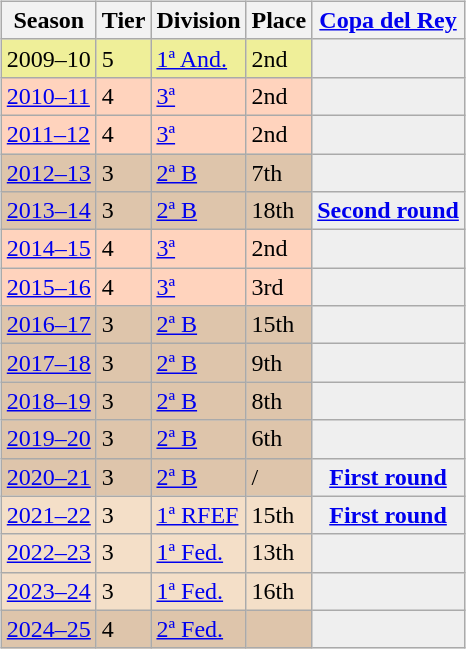<table>
<tr>
<td valign="top" width=0%><br><table class="wikitable">
<tr style="background:#f0f6fa;">
<th>Season</th>
<th>Tier</th>
<th>Division</th>
<th>Place</th>
<th><a href='#'>Copa del Rey</a></th>
</tr>
<tr>
<td style="background:#EFEF99;">2009–10</td>
<td style="background:#EFEF99;">5</td>
<td style="background:#EFEF99;"><a href='#'>1ª And.</a></td>
<td style="background:#EFEF99;">2nd</td>
<th style="background:#efefef;"></th>
</tr>
<tr>
<td style="background:#FFD3BD;"><a href='#'>2010–11</a></td>
<td style="background:#FFD3BD;">4</td>
<td style="background:#FFD3BD;"><a href='#'>3ª</a></td>
<td style="background:#FFD3BD;">2nd</td>
<td style="background:#efefef;"></td>
</tr>
<tr>
<td style="background:#FFD3BD;"><a href='#'>2011–12</a></td>
<td style="background:#FFD3BD;">4</td>
<td style="background:#FFD3BD;"><a href='#'>3ª</a></td>
<td style="background:#FFD3BD;">2nd</td>
<td style="background:#efefef;"></td>
</tr>
<tr>
<td style="background:#DEC5AB;"><a href='#'>2012–13</a></td>
<td style="background:#DEC5AB;">3</td>
<td style="background:#DEC5AB;"><a href='#'>2ª B</a></td>
<td style="background:#DEC5AB;">7th</td>
<th style="background:#efefef;"></th>
</tr>
<tr>
<td style="background:#DEC5AB;"><a href='#'>2013–14</a></td>
<td style="background:#DEC5AB;">3</td>
<td style="background:#DEC5AB;"><a href='#'>2ª B</a></td>
<td style="background:#DEC5AB;">18th</td>
<th style="background:#efefef;"><a href='#'>Second round</a></th>
</tr>
<tr>
<td style="background:#FFD3BD;"><a href='#'>2014–15</a></td>
<td style="background:#FFD3BD;">4</td>
<td style="background:#FFD3BD;"><a href='#'>3ª</a></td>
<td style="background:#FFD3BD;">2nd</td>
<td style="background:#efefef;"></td>
</tr>
<tr>
<td style="background:#FFD3BD;"><a href='#'>2015–16</a></td>
<td style="background:#FFD3BD;">4</td>
<td style="background:#FFD3BD;"><a href='#'>3ª</a></td>
<td style="background:#FFD3BD;">3rd</td>
<td style="background:#efefef;"></td>
</tr>
<tr>
<td style="background:#DEC5AB;"><a href='#'>2016–17</a></td>
<td style="background:#DEC5AB;">3</td>
<td style="background:#DEC5AB;"><a href='#'>2ª B</a></td>
<td style="background:#DEC5AB;">15th</td>
<th style="background:#efefef;"></th>
</tr>
<tr>
<td style="background:#DEC5AB;"><a href='#'>2017–18</a></td>
<td style="background:#DEC5AB;">3</td>
<td style="background:#DEC5AB;"><a href='#'>2ª B</a></td>
<td style="background:#DEC5AB;">9th</td>
<th style="background:#efefef;"></th>
</tr>
<tr>
<td style="background:#DEC5AB;"><a href='#'>2018–19</a></td>
<td style="background:#DEC5AB;">3</td>
<td style="background:#DEC5AB;"><a href='#'>2ª B</a></td>
<td style="background:#DEC5AB;">8th</td>
<th style="background:#efefef;"></th>
</tr>
<tr>
<td style="background:#DEC5AB;"><a href='#'>2019–20</a></td>
<td style="background:#DEC5AB;">3</td>
<td style="background:#DEC5AB;"><a href='#'>2ª B</a></td>
<td style="background:#DEC5AB;">6th</td>
<th style="background:#efefef;"></th>
</tr>
<tr>
<td style="background:#DEC5AB;"><a href='#'>2020–21</a></td>
<td style="background:#DEC5AB;">3</td>
<td style="background:#DEC5AB;"><a href='#'>2ª B</a></td>
<td style="background:#DEC5AB;"> / </td>
<th style="background:#efefef;"><a href='#'>First round</a></th>
</tr>
<tr>
<td style="background:#F4DFC8;"><a href='#'>2021–22</a></td>
<td style="background:#F4DFC8;">3</td>
<td style="background:#F4DFC8;"><a href='#'>1ª RFEF</a></td>
<td style="background:#F4DFC8;">15th</td>
<th style="background:#efefef;"><a href='#'>First round</a></th>
</tr>
<tr>
<td style="background:#F4DFC8;"><a href='#'>2022–23</a></td>
<td style="background:#F4DFC8;">3</td>
<td style="background:#F4DFC8;"><a href='#'>1ª Fed.</a></td>
<td style="background:#F4DFC8;">13th</td>
<th style="background:#efefef;"></th>
</tr>
<tr>
<td style="background:#F4DFC8;"><a href='#'>2023–24</a></td>
<td style="background:#F4DFC8;">3</td>
<td style="background:#F4DFC8;"><a href='#'>1ª Fed.</a></td>
<td style="background:#F4DFC8;">16th</td>
<th style="background:#efefef;"></th>
</tr>
<tr>
<td style="background:#DEC5AB;"><a href='#'>2024–25</a></td>
<td style="background:#DEC5AB;">4</td>
<td style="background:#DEC5AB;"><a href='#'>2ª Fed.</a></td>
<td style="background:#DEC5AB;"></td>
<th style="background:#efefef;"></th>
</tr>
</table>
</td>
</tr>
</table>
